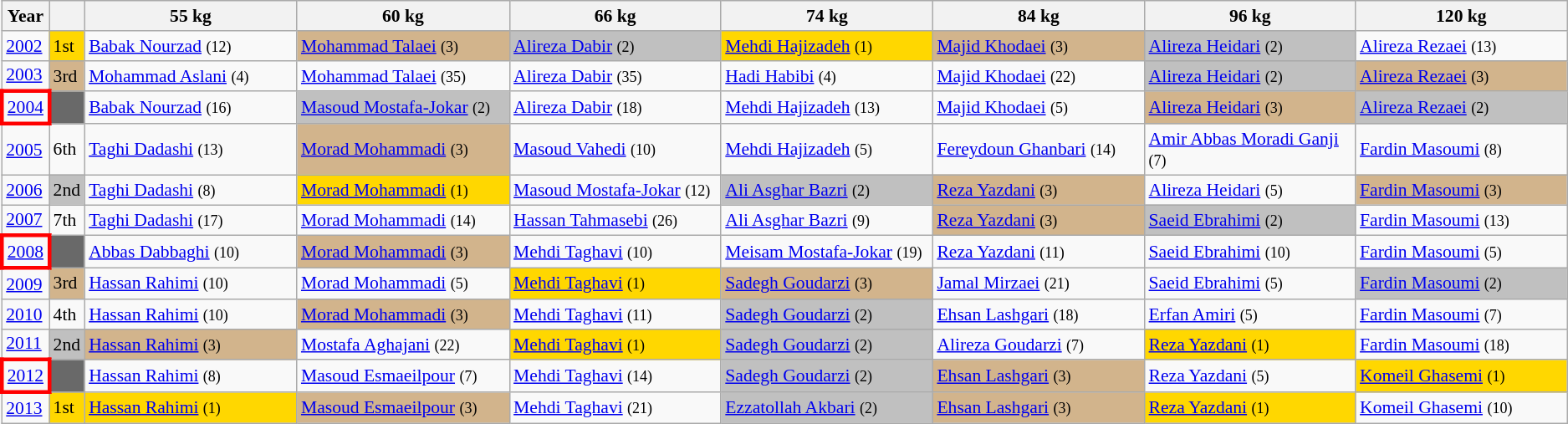<table class="wikitable" style="font-size: 90%">
<tr>
<th>Year</th>
<th></th>
<th width="14%">55 kg</th>
<th width="14%">60 kg</th>
<th width="14%">66 kg</th>
<th width="14%">74 kg</th>
<th width="14%">84 kg</th>
<th width="14%">96 kg</th>
<th width="14%">120 kg</th>
</tr>
<tr>
<td><a href='#'>2002</a></td>
<td bgcolor="GOLD">1st</td>
<td><a href='#'>Babak Nourzad</a> <small>(12)</small></td>
<td bgcolor="TAN"><a href='#'>Mohammad Talaei</a> <small>(3)</small></td>
<td bgcolor="SILVER"><a href='#'>Alireza Dabir</a> <small>(2)</small></td>
<td bgcolor="GOLD"><a href='#'>Mehdi Hajizadeh</a> <small>(1)</small></td>
<td bgcolor="TAN"><a href='#'>Majid Khodaei</a> <small>(3)</small></td>
<td bgcolor="SILVER"><a href='#'>Alireza Heidari</a> <small>(2)</small></td>
<td><a href='#'>Alireza Rezaei</a> <small>(13)</small></td>
</tr>
<tr>
<td><a href='#'>2003</a></td>
<td bgcolor="TAN">3rd</td>
<td><a href='#'>Mohammad Aslani</a> <small>(4)</small></td>
<td><a href='#'>Mohammad Talaei</a> <small>(35)</small></td>
<td><a href='#'>Alireza Dabir</a> <small>(35)</small></td>
<td><a href='#'>Hadi Habibi</a> <small>(4)</small></td>
<td><a href='#'>Majid Khodaei</a> <small>(22)</small></td>
<td bgcolor="SILVER"><a href='#'>Alireza Heidari</a> <small>(2)</small></td>
<td bgcolor="TAN"><a href='#'>Alireza Rezaei</a> <small>(3)</small></td>
</tr>
<tr>
<td style="border: 3px solid red"><a href='#'>2004</a></td>
<td bgcolor=DimGray></td>
<td><a href='#'>Babak Nourzad</a> <small>(16)</small></td>
<td bgcolor="SILVER"><a href='#'>Masoud Mostafa-Jokar</a> <small>(2)</small></td>
<td><a href='#'>Alireza Dabir</a> <small>(18)</small></td>
<td><a href='#'>Mehdi Hajizadeh</a> <small>(13)</small></td>
<td><a href='#'>Majid Khodaei</a> <small>(5)</small></td>
<td bgcolor="TAN"><a href='#'>Alireza Heidari</a> <small>(3)</small></td>
<td bgcolor="SILVER"><a href='#'>Alireza Rezaei</a> <small>(2)</small></td>
</tr>
<tr>
<td><a href='#'>2005</a></td>
<td>6th</td>
<td><a href='#'>Taghi Dadashi</a> <small>(13)</small></td>
<td bgcolor="TAN"><a href='#'>Morad Mohammadi</a> <small>(3)</small></td>
<td><a href='#'>Masoud Vahedi</a> <small>(10)</small></td>
<td><a href='#'>Mehdi Hajizadeh</a> <small>(5)</small></td>
<td><a href='#'>Fereydoun Ghanbari</a> <small>(14)</small></td>
<td><a href='#'>Amir Abbas Moradi Ganji</a> <small>(7)</small></td>
<td><a href='#'>Fardin Masoumi</a> <small>(8)</small></td>
</tr>
<tr>
<td><a href='#'>2006</a></td>
<td bgcolor="SILVER">2nd</td>
<td><a href='#'>Taghi Dadashi</a> <small>(8)</small></td>
<td bgcolor="GOLD"><a href='#'>Morad Mohammadi</a> <small>(1)</small></td>
<td><a href='#'>Masoud Mostafa-Jokar</a> <small>(12)</small></td>
<td bgcolor="SILVER"><a href='#'>Ali Asghar Bazri</a> <small>(2)</small></td>
<td bgcolor="TAN"><a href='#'>Reza Yazdani</a> <small>(3)</small></td>
<td><a href='#'>Alireza Heidari</a> <small>(5)</small></td>
<td bgcolor="TAN"><a href='#'>Fardin Masoumi</a> <small>(3)</small></td>
</tr>
<tr>
<td><a href='#'>2007</a></td>
<td>7th</td>
<td><a href='#'>Taghi Dadashi</a> <small>(17)</small></td>
<td><a href='#'>Morad Mohammadi</a> <small>(14)</small></td>
<td><a href='#'>Hassan Tahmasebi</a> <small>(26)</small></td>
<td><a href='#'>Ali Asghar Bazri</a> <small>(9)</small></td>
<td bgcolor="TAN"><a href='#'>Reza Yazdani</a> <small>(3)</small></td>
<td bgcolor="SILVER"><a href='#'>Saeid Ebrahimi</a> <small>(2)</small></td>
<td><a href='#'>Fardin Masoumi</a> <small>(13)</small></td>
</tr>
<tr>
<td style="border: 3px solid red"><a href='#'>2008</a></td>
<td bgcolor=DimGray></td>
<td><a href='#'>Abbas Dabbaghi</a> <small>(10)</small></td>
<td bgcolor="TAN"><a href='#'>Morad Mohammadi</a> <small>(3)</small></td>
<td><a href='#'>Mehdi Taghavi</a> <small>(10)</small></td>
<td><a href='#'>Meisam Mostafa-Jokar</a> <small>(19)</small></td>
<td><a href='#'>Reza Yazdani</a> <small>(11)</small></td>
<td><a href='#'>Saeid Ebrahimi</a> <small>(10)</small></td>
<td><a href='#'>Fardin Masoumi</a> <small>(5)</small></td>
</tr>
<tr>
<td><a href='#'>2009</a></td>
<td bgcolor="TAN">3rd</td>
<td><a href='#'>Hassan Rahimi</a> <small>(10)</small></td>
<td><a href='#'>Morad Mohammadi</a> <small>(5)</small></td>
<td bgcolor="GOLD"><a href='#'>Mehdi Taghavi</a> <small>(1)</small></td>
<td bgcolor="TAN"><a href='#'>Sadegh Goudarzi</a> <small>(3)</small></td>
<td><a href='#'>Jamal Mirzaei</a> <small>(21)</small></td>
<td><a href='#'>Saeid Ebrahimi</a> <small>(5)</small></td>
<td bgcolor="SILVER"><a href='#'>Fardin Masoumi</a> <small>(2)</small></td>
</tr>
<tr>
<td><a href='#'>2010</a></td>
<td>4th</td>
<td><a href='#'>Hassan Rahimi</a> <small>(10)</small></td>
<td bgcolor="TAN"><a href='#'>Morad Mohammadi</a> <small>(3)</small></td>
<td><a href='#'>Mehdi Taghavi</a> <small>(11)</small></td>
<td bgcolor="SILVER"><a href='#'>Sadegh Goudarzi</a> <small>(2)</small></td>
<td><a href='#'>Ehsan Lashgari</a> <small>(18)</small></td>
<td><a href='#'>Erfan Amiri</a> <small>(5)</small></td>
<td><a href='#'>Fardin Masoumi</a> <small>(7)</small></td>
</tr>
<tr>
<td><a href='#'>2011</a></td>
<td bgcolor = "SILVER">2nd</td>
<td bgcolor="TAN"><a href='#'>Hassan Rahimi</a> <small>(3)</small></td>
<td><a href='#'>Mostafa Aghajani</a> <small>(22)</small></td>
<td bgcolor="GOLD"><a href='#'>Mehdi Taghavi</a> <small>(1)</small></td>
<td bgcolor="SILVER"><a href='#'>Sadegh Goudarzi</a> <small>(2)</small></td>
<td><a href='#'>Alireza Goudarzi</a> <small>(7)</small></td>
<td bgcolor="GOLD"><a href='#'>Reza Yazdani</a> <small>(1)</small></td>
<td><a href='#'>Fardin Masoumi</a> <small>(18)</small></td>
</tr>
<tr>
<td style="border: 3px solid red"><a href='#'>2012</a></td>
<td bgcolor=DimGray></td>
<td><a href='#'>Hassan Rahimi</a> <small>(8)</small></td>
<td><a href='#'>Masoud Esmaeilpour</a> <small>(7)</small></td>
<td><a href='#'>Mehdi Taghavi</a> <small>(14)</small></td>
<td bgcolor="SILVER"><a href='#'>Sadegh Goudarzi</a> <small>(2)</small></td>
<td bgcolor="TAN"><a href='#'>Ehsan Lashgari</a> <small>(3)</small></td>
<td><a href='#'>Reza Yazdani</a> <small>(5)</small></td>
<td bgcolor="GOLD"><a href='#'>Komeil Ghasemi</a> <small>(1)</small></td>
</tr>
<tr>
<td><a href='#'>2013</a></td>
<td bgcolor="GOLD">1st</td>
<td bgcolor="GOLD"><a href='#'>Hassan Rahimi</a> <small>(1)</small></td>
<td bgcolor="TAN"><a href='#'>Masoud Esmaeilpour</a> <small>(3)</small></td>
<td><a href='#'>Mehdi Taghavi</a> <small>(21)</small></td>
<td bgcolor="SILVER"><a href='#'>Ezzatollah Akbari</a> <small>(2)</small></td>
<td bgcolor="TAN"><a href='#'>Ehsan Lashgari</a> <small>(3)</small></td>
<td bgcolor="GOLD"><a href='#'>Reza Yazdani</a> <small>(1)</small></td>
<td><a href='#'>Komeil Ghasemi</a> <small>(10)</small></td>
</tr>
</table>
